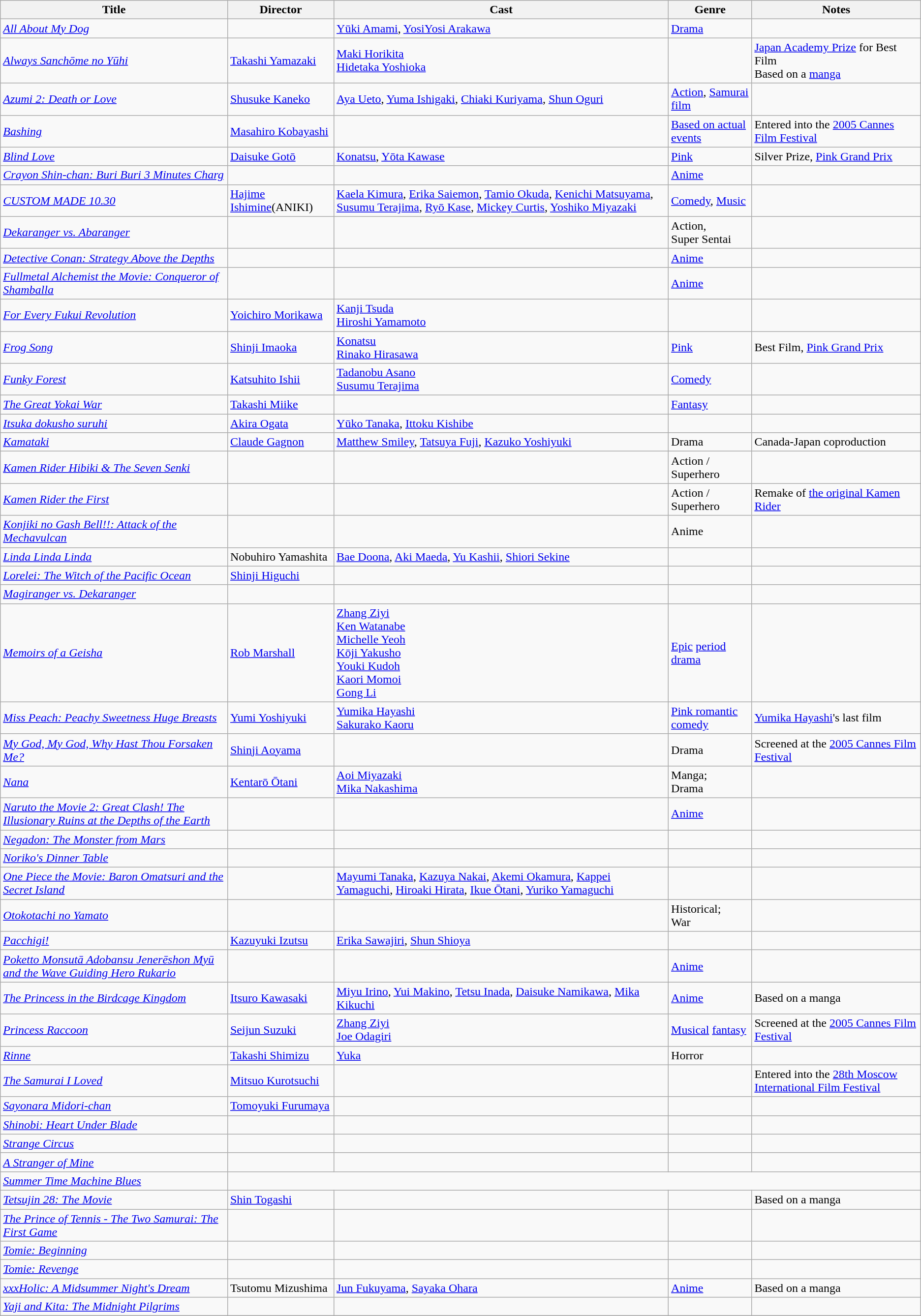<table class="wikitable sortable">
<tr>
<th>Title</th>
<th>Director</th>
<th>Cast</th>
<th>Genre</th>
<th>Notes</th>
</tr>
<tr>
<td><em><a href='#'>All About My Dog</a></em></td>
<td></td>
<td><a href='#'>Yūki Amami</a>, <a href='#'>YosiYosi Arakawa</a></td>
<td><a href='#'>Drama</a></td>
<td></td>
</tr>
<tr>
<td><em><a href='#'>Always Sanchōme no Yūhi</a></em></td>
<td><a href='#'>Takashi Yamazaki</a></td>
<td><a href='#'>Maki Horikita</a><br><a href='#'>Hidetaka Yoshioka</a></td>
<td></td>
<td><a href='#'>Japan Academy Prize</a> for Best Film<br>Based on a <a href='#'>manga</a></td>
</tr>
<tr>
<td><em><a href='#'>Azumi 2: Death or Love</a></em></td>
<td><a href='#'>Shusuke Kaneko</a></td>
<td><a href='#'>Aya Ueto</a>, <a href='#'>Yuma Ishigaki</a>, <a href='#'>Chiaki Kuriyama</a>, <a href='#'>Shun Oguri</a></td>
<td><a href='#'>Action</a>, <a href='#'>Samurai film</a></td>
<td></td>
</tr>
<tr>
<td><em><a href='#'>Bashing</a></em></td>
<td><a href='#'>Masahiro Kobayashi</a></td>
<td></td>
<td><a href='#'>Based on actual events</a></td>
<td>Entered into the <a href='#'>2005 Cannes Film Festival</a></td>
</tr>
<tr>
<td><em><a href='#'>Blind Love</a></em></td>
<td><a href='#'>Daisuke Gotō</a></td>
<td><a href='#'>Konatsu</a>, <a href='#'>Yōta Kawase</a></td>
<td><a href='#'>Pink</a></td>
<td>Silver Prize, <a href='#'>Pink Grand Prix</a></td>
</tr>
<tr>
<td><em><a href='#'>Crayon Shin-chan: Buri Buri 3 Minutes Charg</a></em></td>
<td></td>
<td></td>
<td><a href='#'>Anime</a></td>
<td></td>
</tr>
<tr>
<td><em><a href='#'>CUSTOM MADE 10.30</a></em></td>
<td><a href='#'>Hajime Ishimine</a>(ANIKI)</td>
<td><a href='#'>Kaela Kimura</a>, <a href='#'>Erika Saiemon</a>, <a href='#'>Tamio Okuda</a>, <a href='#'>Kenichi Matsuyama</a>, <a href='#'>Susumu Terajima</a>, <a href='#'>Ryō Kase</a>, <a href='#'>Mickey Curtis</a>, <a href='#'>Yoshiko Miyazaki</a></td>
<td><a href='#'>Comedy</a>, <a href='#'>Music</a></td>
</tr>
<tr>
<td><em><a href='#'>Dekaranger vs. Abaranger</a></em></td>
<td></td>
<td></td>
<td>Action,<br>Super Sentai</td>
<td></td>
</tr>
<tr>
<td><em><a href='#'>Detective Conan: Strategy Above the Depths</a></em></td>
<td></td>
<td></td>
<td><a href='#'>Anime</a></td>
<td></td>
</tr>
<tr>
<td><em><a href='#'>Fullmetal Alchemist the Movie: Conqueror of Shamballa</a></em></td>
<td></td>
<td></td>
<td><a href='#'>Anime</a></td>
<td></td>
</tr>
<tr>
<td><em><a href='#'>For Every Fukui Revolution</a></em></td>
<td><a href='#'>Yoichiro Morikawa</a></td>
<td><a href='#'>Kanji Tsuda</a><br><a href='#'>Hiroshi Yamamoto</a></td>
<td></td>
<td></td>
</tr>
<tr>
<td><em><a href='#'>Frog Song</a></em></td>
<td><a href='#'>Shinji Imaoka</a></td>
<td><a href='#'>Konatsu</a><br><a href='#'>Rinako Hirasawa</a></td>
<td><a href='#'>Pink</a></td>
<td>Best Film, <a href='#'>Pink Grand Prix</a></td>
</tr>
<tr>
<td><em><a href='#'>Funky Forest</a></em></td>
<td><a href='#'>Katsuhito Ishii</a></td>
<td><a href='#'>Tadanobu Asano</a><br><a href='#'>Susumu Terajima</a></td>
<td><a href='#'>Comedy</a></td>
</tr>
<tr>
<td><em><a href='#'>The Great Yokai War</a></em></td>
<td><a href='#'>Takashi Miike</a></td>
<td></td>
<td><a href='#'>Fantasy</a></td>
<td></td>
</tr>
<tr>
<td><em><a href='#'>Itsuka dokusho suruhi</a></em></td>
<td><a href='#'>Akira Ogata</a></td>
<td><a href='#'>Yūko Tanaka</a>, <a href='#'>Ittoku Kishibe</a></td>
<td></td>
<td></td>
</tr>
<tr>
<td><em><a href='#'>Kamataki</a></em></td>
<td><a href='#'>Claude Gagnon</a></td>
<td><a href='#'>Matthew Smiley</a>, <a href='#'>Tatsuya Fuji</a>, <a href='#'>Kazuko Yoshiyuki</a></td>
<td>Drama</td>
<td>Canada-Japan coproduction</td>
</tr>
<tr>
<td><em><a href='#'>Kamen Rider Hibiki & The Seven Senki</a></em></td>
<td></td>
<td></td>
<td>Action / Superhero</td>
<td></td>
</tr>
<tr>
<td><em><a href='#'>Kamen Rider the First</a></em></td>
<td></td>
<td></td>
<td>Action / Superhero</td>
<td>Remake of <a href='#'>the original Kamen Rider</a></td>
</tr>
<tr>
<td><em><a href='#'>Konjiki no Gash Bell!!: Attack of the Mechavulcan</a></em></td>
<td></td>
<td></td>
<td>Anime</td>
<td></td>
</tr>
<tr>
<td><em><a href='#'>Linda Linda Linda</a></em></td>
<td>Nobuhiro Yamashita</td>
<td><a href='#'>Bae Doona</a>, <a href='#'>Aki Maeda</a>, <a href='#'>Yu Kashii</a>, <a href='#'>Shiori Sekine</a></td>
<td></td>
<td></td>
</tr>
<tr>
<td><em><a href='#'>Lorelei: The Witch of the Pacific Ocean</a></em></td>
<td><a href='#'>Shinji Higuchi</a></td>
<td></td>
<td></td>
<td></td>
</tr>
<tr>
<td><em><a href='#'>Magiranger vs. Dekaranger</a></em></td>
<td></td>
<td></td>
<td></td>
<td></td>
</tr>
<tr>
<td><em><a href='#'>Memoirs of a Geisha</a></em></td>
<td><a href='#'>Rob Marshall</a></td>
<td><a href='#'>Zhang Ziyi</a><br><a href='#'>Ken Watanabe</a><br><a href='#'>Michelle Yeoh</a><br><a href='#'>Kōji Yakusho</a><br><a href='#'>Youki Kudoh</a><br><a href='#'>Kaori Momoi</a><br><a href='#'>Gong Li</a></td>
<td><a href='#'>Epic</a> <a href='#'>period</a> <a href='#'>drama</a></td>
<td></td>
</tr>
<tr>
<td><em><a href='#'>Miss Peach: Peachy Sweetness Huge Breasts</a></em></td>
<td><a href='#'>Yumi Yoshiyuki</a></td>
<td><a href='#'>Yumika Hayashi</a><br><a href='#'>Sakurako Kaoru</a></td>
<td><a href='#'>Pink romantic comedy</a></td>
<td><a href='#'>Yumika Hayashi</a>'s last film</td>
</tr>
<tr>
<td><em><a href='#'>My God, My God, Why Hast Thou Forsaken Me?</a></em></td>
<td><a href='#'>Shinji Aoyama</a></td>
<td></td>
<td>Drama</td>
<td>Screened at the <a href='#'>2005 Cannes Film Festival</a></td>
</tr>
<tr>
<td><em><a href='#'>Nana</a></em></td>
<td><a href='#'>Kentarō Ōtani</a></td>
<td><a href='#'>Aoi Miyazaki</a><br><a href='#'>Mika Nakashima</a></td>
<td>Manga;<br>Drama</td>
<td></td>
</tr>
<tr>
<td><em><a href='#'>Naruto the Movie 2: Great Clash! The Illusionary Ruins at the Depths of the Earth</a></em></td>
<td></td>
<td></td>
<td><a href='#'>Anime</a></td>
<td></td>
</tr>
<tr>
<td><em><a href='#'>Negadon: The Monster from Mars</a></em></td>
<td></td>
<td></td>
<td></td>
<td></td>
</tr>
<tr>
<td><em><a href='#'>Noriko's Dinner Table</a></em></td>
<td></td>
<td></td>
<td></td>
<td></td>
</tr>
<tr>
<td><em><a href='#'>One Piece the Movie: Baron Omatsuri and the Secret Island</a></em></td>
<td></td>
<td><a href='#'>Mayumi Tanaka</a>, <a href='#'>Kazuya Nakai</a>, <a href='#'>Akemi Okamura</a>, <a href='#'>Kappei Yamaguchi</a>, <a href='#'>Hiroaki Hirata</a>, <a href='#'>Ikue Ōtani</a>, <a href='#'>Yuriko Yamaguchi</a></td>
<td></td>
<td></td>
</tr>
<tr>
<td><em><a href='#'>Otokotachi no Yamato</a></em></td>
<td></td>
<td></td>
<td>Historical;<br>War</td>
<td></td>
</tr>
<tr>
<td><em><a href='#'>Pacchigi!</a></em></td>
<td><a href='#'>Kazuyuki Izutsu</a></td>
<td><a href='#'>Erika Sawajiri</a>, <a href='#'>Shun Shioya</a></td>
<td></td>
<td></td>
</tr>
<tr>
<td><em><a href='#'>Poketto Monsutā Adobansu Jenerēshon Myū and the Wave Guiding Hero Rukario</a></em></td>
<td></td>
<td></td>
<td><a href='#'>Anime</a></td>
<td></td>
</tr>
<tr>
<td><em><a href='#'>The Princess in the Birdcage Kingdom</a></em></td>
<td><a href='#'>Itsuro Kawasaki</a></td>
<td><a href='#'>Miyu Irino</a>, <a href='#'>Yui Makino</a>, <a href='#'>Tetsu Inada</a>, <a href='#'>Daisuke Namikawa</a>, <a href='#'>Mika Kikuchi</a></td>
<td><a href='#'>Anime</a></td>
<td>Based on a manga</td>
</tr>
<tr>
<td><em><a href='#'>Princess Raccoon</a></em></td>
<td><a href='#'>Seijun Suzuki</a></td>
<td><a href='#'>Zhang Ziyi</a><br><a href='#'>Joe Odagiri</a></td>
<td><a href='#'>Musical</a> <a href='#'>fantasy</a></td>
<td>Screened at the <a href='#'>2005 Cannes Film Festival</a></td>
</tr>
<tr>
<td><em><a href='#'>Rinne</a></em></td>
<td><a href='#'>Takashi Shimizu</a></td>
<td><a href='#'>Yuka</a></td>
<td>Horror</td>
<td></td>
</tr>
<tr>
<td><em><a href='#'>The Samurai I Loved</a></em></td>
<td><a href='#'>Mitsuo Kurotsuchi</a></td>
<td></td>
<td></td>
<td>Entered into the <a href='#'>28th Moscow International Film Festival</a></td>
</tr>
<tr>
<td><em><a href='#'>Sayonara Midori-chan</a></em></td>
<td><a href='#'>Tomoyuki Furumaya</a></td>
<td></td>
<td></td>
<td></td>
</tr>
<tr>
<td><em><a href='#'>Shinobi: Heart Under Blade</a></em></td>
<td></td>
<td></td>
<td></td>
<td></td>
</tr>
<tr>
<td><em><a href='#'>Strange Circus</a></em></td>
<td></td>
<td></td>
<td></td>
<td></td>
</tr>
<tr>
<td><em><a href='#'>A Stranger of Mine</a></em></td>
<td></td>
<td></td>
<td></td>
<td></td>
</tr>
<tr>
<td><em><a href='#'>Summer Time Machine Blues</a></em></td>
</tr>
<tr>
<td><em><a href='#'>Tetsujin 28: The Movie</a></em></td>
<td><a href='#'>Shin Togashi</a></td>
<td></td>
<td></td>
<td>Based on a manga</td>
</tr>
<tr>
<td><em><a href='#'>The Prince of Tennis - The Two Samurai: The First Game</a></em></td>
<td></td>
<td></td>
<td></td>
<td></td>
</tr>
<tr>
<td><em><a href='#'>Tomie: Beginning</a></em></td>
<td></td>
<td></td>
<td></td>
<td></td>
</tr>
<tr>
<td><em><a href='#'>Tomie: Revenge</a></em></td>
<td></td>
<td></td>
<td></td>
<td></td>
</tr>
<tr>
<td><em><a href='#'>xxxHolic: A Midsummer Night's Dream</a></em></td>
<td>Tsutomu Mizushima</td>
<td><a href='#'>Jun Fukuyama</a>, <a href='#'>Sayaka Ohara</a></td>
<td><a href='#'>Anime</a></td>
<td>Based on a manga</td>
</tr>
<tr>
<td><em><a href='#'>Yaji and Kita: The Midnight Pilgrims</a></em></td>
<td></td>
<td></td>
<td></td>
<td></td>
</tr>
<tr>
</tr>
</table>
